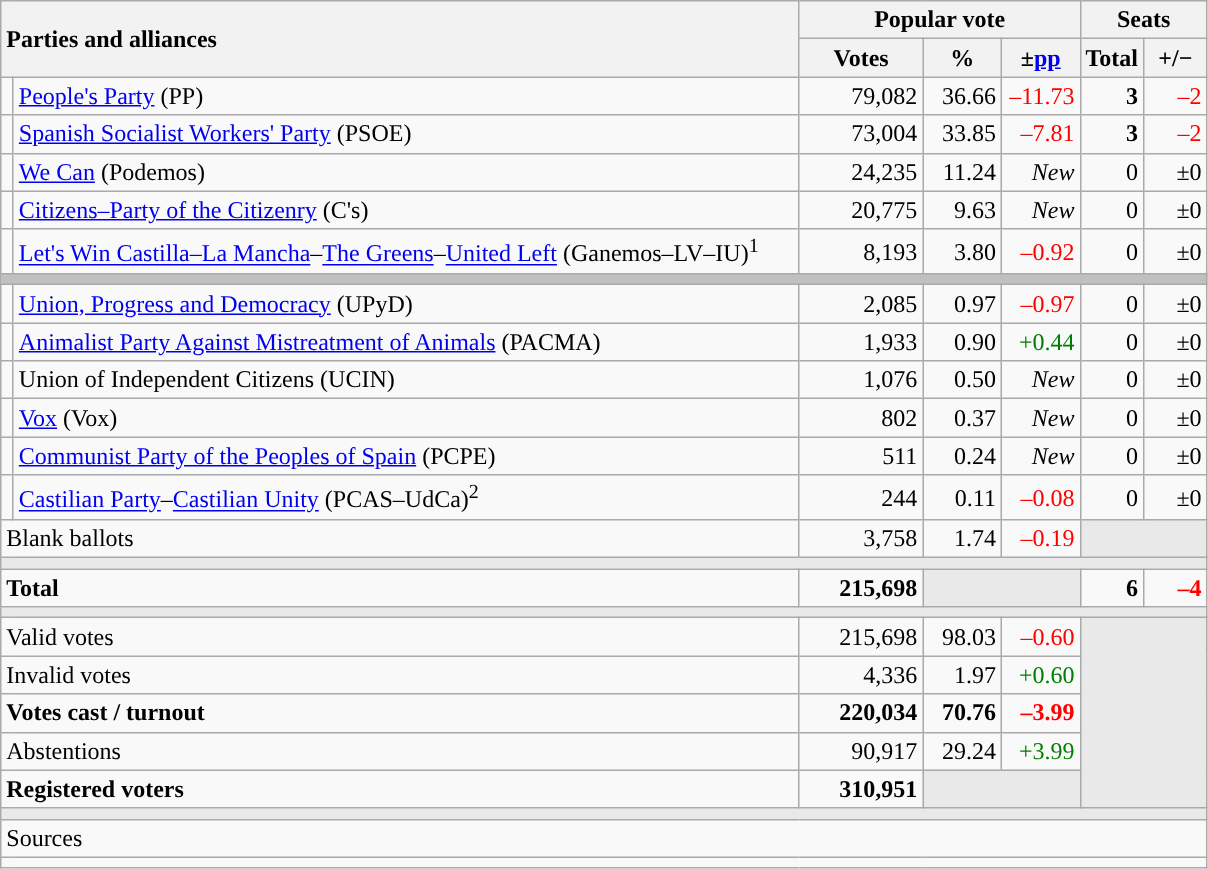<table class="wikitable" style="text-align:right;">
<tr>
<th style="text-align:left;" rowspan="2" colspan="2" width="525">Parties and alliances</th>
<th colspan="3">Popular vote</th>
<th colspan="2">Seats</th>
</tr>
<tr>
<th width="75">Votes</th>
<th width="45">%</th>
<th width="45">±<a href='#'>pp</a></th>
<th width="35">Total</th>
<th width="35">+/−</th>
</tr>
<tr>
<td width="1" style="color:inherit;background:"></td>
<td align="left"><a href='#'>People's Party</a> (PP)</td>
<td>79,082</td>
<td>36.66</td>
<td style="color:red;">–11.73</td>
<td><strong>3</strong></td>
<td style="color:red;">–2</td>
</tr>
<tr>
<td style="color:inherit;background:"></td>
<td align="left"><a href='#'>Spanish Socialist Workers' Party</a> (PSOE)</td>
<td>73,004</td>
<td>33.85</td>
<td style="color:red;">–7.81</td>
<td><strong>3</strong></td>
<td style="color:red;">–2</td>
</tr>
<tr>
<td style="color:inherit;background:"></td>
<td align="left"><a href='#'>We Can</a> (Podemos)</td>
<td>24,235</td>
<td>11.24</td>
<td><em>New</em></td>
<td>0</td>
<td>±0</td>
</tr>
<tr>
<td style="color:inherit;background:"></td>
<td align="left"><a href='#'>Citizens–Party of the Citizenry</a> (C's)</td>
<td>20,775</td>
<td>9.63</td>
<td><em>New</em></td>
<td>0</td>
<td>±0</td>
</tr>
<tr>
<td style="color:inherit;background:"></td>
<td align="left"><a href='#'>Let's Win Castilla–La Mancha</a>–<a href='#'>The Greens</a>–<a href='#'>United Left</a> (Ganemos–LV–IU)<sup>1</sup></td>
<td>8,193</td>
<td>3.80</td>
<td style="color:red;">–0.92</td>
<td>0</td>
<td>±0</td>
</tr>
<tr>
<td colspan="7" bgcolor="#C0C0C0"></td>
</tr>
<tr>
<td style="color:inherit;background:"></td>
<td align="left"><a href='#'>Union, Progress and Democracy</a> (UPyD)</td>
<td>2,085</td>
<td>0.97</td>
<td style="color:red;">–0.97</td>
<td>0</td>
<td>±0</td>
</tr>
<tr>
<td style="color:inherit;background:"></td>
<td align="left"><a href='#'>Animalist Party Against Mistreatment of Animals</a> (PACMA)</td>
<td>1,933</td>
<td>0.90</td>
<td style="color:green;">+0.44</td>
<td>0</td>
<td>±0</td>
</tr>
<tr>
<td style="color:inherit;background:"></td>
<td align="left">Union of Independent Citizens (UCIN)</td>
<td>1,076</td>
<td>0.50</td>
<td><em>New</em></td>
<td>0</td>
<td>±0</td>
</tr>
<tr>
<td style="color:inherit;background:"></td>
<td align="left"><a href='#'>Vox</a> (Vox)</td>
<td>802</td>
<td>0.37</td>
<td><em>New</em></td>
<td>0</td>
<td>±0</td>
</tr>
<tr>
<td style="color:inherit;background:"></td>
<td align="left"><a href='#'>Communist Party of the Peoples of Spain</a> (PCPE)</td>
<td>511</td>
<td>0.24</td>
<td><em>New</em></td>
<td>0</td>
<td>±0</td>
</tr>
<tr>
<td style="color:inherit;background:"></td>
<td align="left"><a href='#'>Castilian Party</a>–<a href='#'>Castilian Unity</a> (PCAS–UdCa)<sup>2</sup></td>
<td>244</td>
<td>0.11</td>
<td style="color:red;">–0.08</td>
<td>0</td>
<td>±0</td>
</tr>
<tr>
<td align="left" colspan="2">Blank ballots</td>
<td>3,758</td>
<td>1.74</td>
<td style="color:red;">–0.19</td>
<td bgcolor="#E9E9E9" colspan="2"></td>
</tr>
<tr>
<td colspan="7" bgcolor="#E9E9E9"></td>
</tr>
<tr style="font-weight:bold;">
<td align="left" colspan="2">Total</td>
<td>215,698</td>
<td bgcolor="#E9E9E9" colspan="2"></td>
<td>6</td>
<td style="color:red;">–4</td>
</tr>
<tr>
<td colspan="7" bgcolor="#E9E9E9"></td>
</tr>
<tr>
<td align="left" colspan="2">Valid votes</td>
<td>215,698</td>
<td>98.03</td>
<td style="color:red;">–0.60</td>
<td bgcolor="#E9E9E9" colspan="2" rowspan="5"></td>
</tr>
<tr>
<td align="left" colspan="2">Invalid votes</td>
<td>4,336</td>
<td>1.97</td>
<td style="color:green;">+0.60</td>
</tr>
<tr style="font-weight:bold;">
<td align="left" colspan="2">Votes cast / turnout</td>
<td>220,034</td>
<td>70.76</td>
<td style="color:red;">–3.99</td>
</tr>
<tr>
<td align="left" colspan="2">Abstentions</td>
<td>90,917</td>
<td>29.24</td>
<td style="color:green;">+3.99</td>
</tr>
<tr style="font-weight:bold;">
<td align="left" colspan="2">Registered voters</td>
<td>310,951</td>
<td bgcolor="#E9E9E9" colspan="2"></td>
</tr>
<tr>
<td colspan="7" bgcolor="#E9E9E9"></td>
</tr>
<tr>
<td align="left" colspan="7">Sources</td>
</tr>
<tr>
<td colspan="7" style="text-align:left; max-width:790px;"></td>
</tr>
</table>
